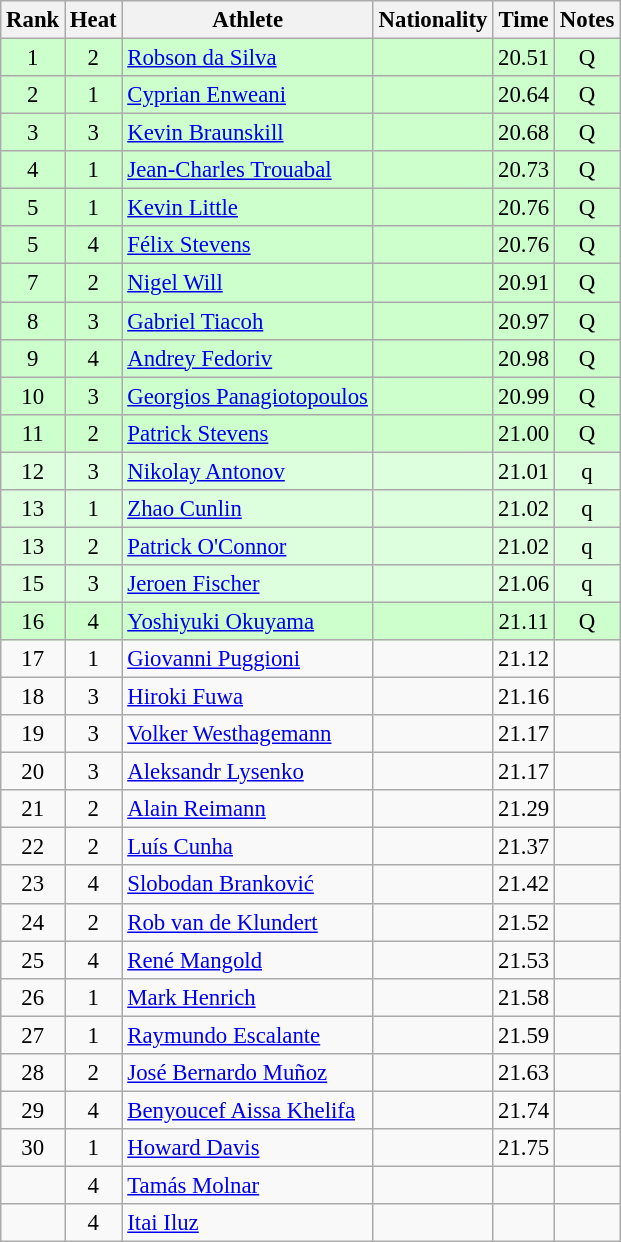<table class="wikitable sortable" style="text-align:center;font-size:95%">
<tr>
<th>Rank</th>
<th>Heat</th>
<th>Athlete</th>
<th>Nationality</th>
<th>Time</th>
<th>Notes</th>
</tr>
<tr bgcolor=ccffcc>
<td>1</td>
<td>2</td>
<td align="left"><a href='#'>Robson da Silva</a></td>
<td align=left></td>
<td>20.51</td>
<td>Q</td>
</tr>
<tr bgcolor=ccffcc>
<td>2</td>
<td>1</td>
<td align="left"><a href='#'>Cyprian Enweani</a></td>
<td align=left></td>
<td>20.64</td>
<td>Q</td>
</tr>
<tr bgcolor=ccffcc>
<td>3</td>
<td>3</td>
<td align="left"><a href='#'>Kevin Braunskill</a></td>
<td align=left></td>
<td>20.68</td>
<td>Q</td>
</tr>
<tr bgcolor=ccffcc>
<td>4</td>
<td>1</td>
<td align="left"><a href='#'>Jean-Charles Trouabal</a></td>
<td align=left></td>
<td>20.73</td>
<td>Q</td>
</tr>
<tr bgcolor=ccffcc>
<td>5</td>
<td>1</td>
<td align="left"><a href='#'>Kevin Little</a></td>
<td align=left></td>
<td>20.76</td>
<td>Q</td>
</tr>
<tr bgcolor=ccffcc>
<td>5</td>
<td>4</td>
<td align="left"><a href='#'>Félix Stevens</a></td>
<td align=left></td>
<td>20.76</td>
<td>Q</td>
</tr>
<tr bgcolor=ccffcc>
<td>7</td>
<td>2</td>
<td align="left"><a href='#'>Nigel Will</a></td>
<td align=left></td>
<td>20.91</td>
<td>Q</td>
</tr>
<tr bgcolor=ccffcc>
<td>8</td>
<td>3</td>
<td align="left"><a href='#'>Gabriel Tiacoh</a></td>
<td align=left></td>
<td>20.97</td>
<td>Q</td>
</tr>
<tr bgcolor=ccffcc>
<td>9</td>
<td>4</td>
<td align="left"><a href='#'>Andrey Fedoriv</a></td>
<td align=left></td>
<td>20.98</td>
<td>Q</td>
</tr>
<tr bgcolor=ccffcc>
<td>10</td>
<td>3</td>
<td align="left"><a href='#'>Georgios Panagiotopoulos</a></td>
<td align=left></td>
<td>20.99</td>
<td>Q</td>
</tr>
<tr bgcolor=ccffcc>
<td>11</td>
<td>2</td>
<td align="left"><a href='#'>Patrick Stevens</a></td>
<td align=left></td>
<td>21.00</td>
<td>Q</td>
</tr>
<tr bgcolor=ddffdd>
<td>12</td>
<td>3</td>
<td align="left"><a href='#'>Nikolay Antonov</a></td>
<td align=left></td>
<td>21.01</td>
<td>q</td>
</tr>
<tr bgcolor=ddffdd>
<td>13</td>
<td>1</td>
<td align="left"><a href='#'>Zhao Cunlin</a></td>
<td align=left></td>
<td>21.02</td>
<td>q</td>
</tr>
<tr bgcolor=ddffdd>
<td>13</td>
<td>2</td>
<td align="left"><a href='#'>Patrick O'Connor</a></td>
<td align=left></td>
<td>21.02</td>
<td>q</td>
</tr>
<tr bgcolor=ddffdd>
<td>15</td>
<td>3</td>
<td align="left"><a href='#'>Jeroen Fischer</a></td>
<td align=left></td>
<td>21.06</td>
<td>q</td>
</tr>
<tr bgcolor=ccffcc>
<td>16</td>
<td>4</td>
<td align="left"><a href='#'>Yoshiyuki Okuyama</a></td>
<td align=left></td>
<td>21.11</td>
<td>Q</td>
</tr>
<tr>
<td>17</td>
<td>1</td>
<td align="left"><a href='#'>Giovanni Puggioni</a></td>
<td align=left></td>
<td>21.12</td>
<td></td>
</tr>
<tr>
<td>18</td>
<td>3</td>
<td align="left"><a href='#'>Hiroki Fuwa</a></td>
<td align=left></td>
<td>21.16</td>
<td></td>
</tr>
<tr>
<td>19</td>
<td>3</td>
<td align="left"><a href='#'>Volker Westhagemann</a></td>
<td align=left></td>
<td>21.17</td>
<td></td>
</tr>
<tr>
<td>20</td>
<td>3</td>
<td align="left"><a href='#'>Aleksandr Lysenko</a></td>
<td align=left></td>
<td>21.17</td>
<td></td>
</tr>
<tr>
<td>21</td>
<td>2</td>
<td align="left"><a href='#'>Alain Reimann</a></td>
<td align=left></td>
<td>21.29</td>
<td></td>
</tr>
<tr>
<td>22</td>
<td>2</td>
<td align="left"><a href='#'>Luís Cunha</a></td>
<td align=left></td>
<td>21.37</td>
<td></td>
</tr>
<tr>
<td>23</td>
<td>4</td>
<td align="left"><a href='#'>Slobodan Branković</a></td>
<td align=left></td>
<td>21.42</td>
<td></td>
</tr>
<tr>
<td>24</td>
<td>2</td>
<td align="left"><a href='#'>Rob van de Klundert</a></td>
<td align=left></td>
<td>21.52</td>
<td></td>
</tr>
<tr>
<td>25</td>
<td>4</td>
<td align="left"><a href='#'>René Mangold</a></td>
<td align=left></td>
<td>21.53</td>
<td></td>
</tr>
<tr>
<td>26</td>
<td>1</td>
<td align="left"><a href='#'>Mark Henrich</a></td>
<td align=left></td>
<td>21.58</td>
<td></td>
</tr>
<tr>
<td>27</td>
<td>1</td>
<td align="left"><a href='#'>Raymundo Escalante</a></td>
<td align=left></td>
<td>21.59</td>
<td></td>
</tr>
<tr>
<td>28</td>
<td>2</td>
<td align="left"><a href='#'>José Bernardo Muñoz</a></td>
<td align=left></td>
<td>21.63</td>
<td></td>
</tr>
<tr>
<td>29</td>
<td>4</td>
<td align="left"><a href='#'>Benyoucef Aissa Khelifa</a></td>
<td align=left></td>
<td>21.74</td>
<td></td>
</tr>
<tr>
<td>30</td>
<td>1</td>
<td align="left"><a href='#'>Howard Davis</a></td>
<td align=left></td>
<td>21.75</td>
<td></td>
</tr>
<tr>
<td></td>
<td>4</td>
<td align="left"><a href='#'>Tamás Molnar</a></td>
<td align=left></td>
<td></td>
<td></td>
</tr>
<tr>
<td></td>
<td>4</td>
<td align="left"><a href='#'>Itai Iluz</a></td>
<td align=left></td>
<td></td>
<td></td>
</tr>
</table>
